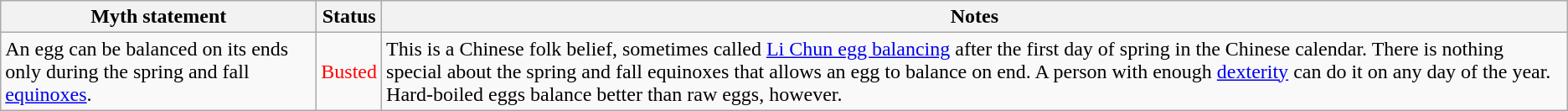<table class="wikitable">
<tr>
<th>Myth statement</th>
<th>Status</th>
<th>Notes</th>
</tr>
<tr>
<td>An egg can be balanced on its ends only during the spring and fall <a href='#'>equinoxes</a>.</td>
<td style="color:red">Busted</td>
<td>This is a Chinese folk belief, sometimes called <a href='#'>Li Chun egg balancing</a> after the first day of spring in the Chinese calendar. There is nothing special about the spring and fall equinoxes that allows an egg to balance on end. A person with enough <a href='#'>dexterity</a> can do it on any day of the year. Hard-boiled eggs balance better than raw eggs, however.</td>
</tr>
</table>
